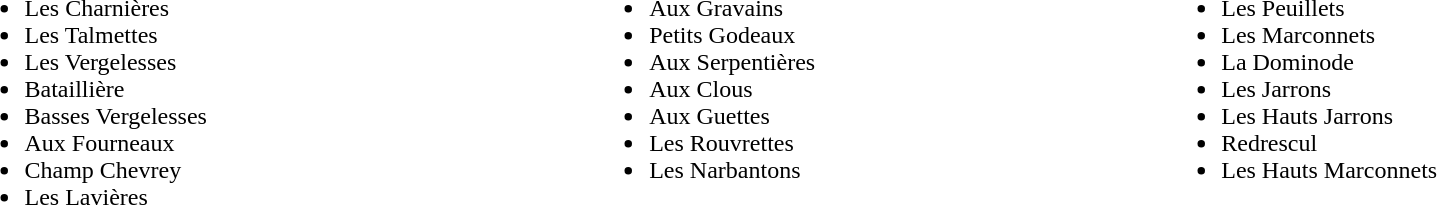<table border="0" width="100%">
<tr ---- valign="top">
<td width="33%"><br><ul><li>Les Charnières</li><li>Les Talmettes</li><li>Les Vergelesses</li><li>Bataillière</li><li>Basses Vergelesses</li><li>Aux Fourneaux</li><li>Champ Chevrey</li><li>Les Lavières</li></ul></td>
<td><br><ul><li>Aux Gravains</li><li>Petits Godeaux</li><li>Aux Serpentières</li><li>Aux Clous</li><li>Aux Guettes</li><li>Les Rouvrettes</li><li>Les Narbantons</li></ul></td>
<td><br><ul><li>Les Peuillets</li><li>Les Marconnets</li><li>La Dominode</li><li>Les Jarrons</li><li>Les Hauts Jarrons</li><li>Redrescul</li><li>Les Hauts Marconnets</li></ul></td>
</tr>
</table>
